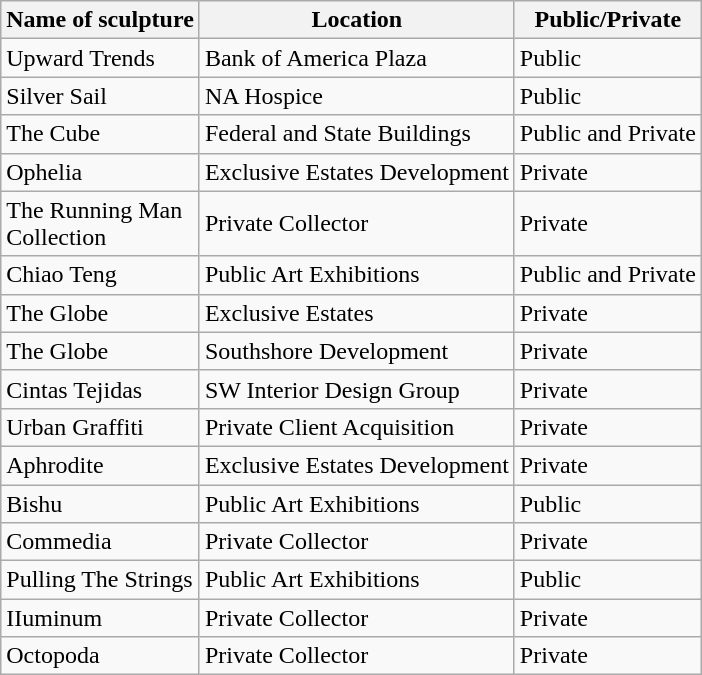<table class="wikitable">
<tr>
<th>Name of sculpture</th>
<th>Location</th>
<th>Public/Private</th>
</tr>
<tr>
<td>Upward Trends</td>
<td>Bank of America Plaza</td>
<td>Public</td>
</tr>
<tr>
<td>Silver Sail</td>
<td>NA Hospice</td>
<td>Public</td>
</tr>
<tr>
<td>The Cube</td>
<td>Federal and State Buildings</td>
<td>Public and Private</td>
</tr>
<tr>
<td>Ophelia</td>
<td>Exclusive Estates Development</td>
<td>Private</td>
</tr>
<tr>
<td>The Running Man<br>Collection</td>
<td>Private Collector</td>
<td>Private</td>
</tr>
<tr>
<td>Chiao Teng</td>
<td>Public Art Exhibitions</td>
<td>Public and Private</td>
</tr>
<tr>
<td>The Globe</td>
<td>Exclusive Estates</td>
<td>Private</td>
</tr>
<tr>
<td>The Globe</td>
<td>Southshore Development</td>
<td>Private</td>
</tr>
<tr>
<td>Cintas Tejidas</td>
<td>SW Interior Design Group</td>
<td>Private</td>
</tr>
<tr>
<td>Urban Graffiti</td>
<td>Private Client Acquisition</td>
<td>Private</td>
</tr>
<tr>
<td>Aphrodite</td>
<td>Exclusive Estates Development</td>
<td>Private</td>
</tr>
<tr>
<td>Bishu</td>
<td>Public Art Exhibitions</td>
<td>Public</td>
</tr>
<tr>
<td>Commedia</td>
<td>Private Collector</td>
<td>Private</td>
</tr>
<tr>
<td>Pulling The Strings</td>
<td>Public Art Exhibitions</td>
<td>Public</td>
</tr>
<tr>
<td>IIuminum</td>
<td>Private Collector</td>
<td>Private</td>
</tr>
<tr>
<td>Octopoda</td>
<td>Private Collector</td>
<td>Private</td>
</tr>
</table>
